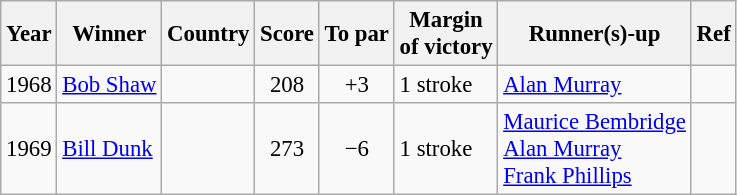<table class=wikitable style="font-size:95%">
<tr>
<th>Year</th>
<th>Winner</th>
<th>Country</th>
<th>Score</th>
<th>To par</th>
<th>Margin<br>of victory</th>
<th>Runner(s)-up</th>
<th>Ref</th>
</tr>
<tr>
<td>1968</td>
<td><a href='#'>Bob Shaw</a></td>
<td></td>
<td align=center>208</td>
<td align=center>+3</td>
<td>1 stroke</td>
<td> <a href='#'>Alan Murray</a></td>
<td></td>
</tr>
<tr>
<td>1969</td>
<td><a href='#'>Bill Dunk</a></td>
<td></td>
<td align=center>273</td>
<td align=center>−6</td>
<td>1 stroke</td>
<td> <a href='#'>Maurice Bembridge</a><br> <a href='#'>Alan Murray</a><br> <a href='#'>Frank Phillips</a></td>
<td></td>
</tr>
</table>
